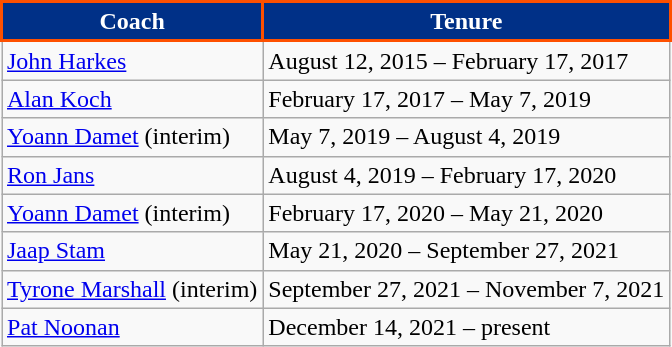<table class="wikitable sortable">
<tr>
<th scope="col" style="background:#003087;color:#FFFFFF;border:2px solid #FE5000">Coach</th>
<th scope="col" style="background:#003087;color:#FFFFFF;border:2px solid #FE5000">Tenure</th>
</tr>
<tr>
<td> <a href='#'>John Harkes</a></td>
<td>August 12, 2015 – February 17, 2017</td>
</tr>
<tr>
<td> <a href='#'>Alan Koch</a></td>
<td>February 17, 2017 – May 7, 2019</td>
</tr>
<tr>
<td> <a href='#'>Yoann Damet</a> (interim)</td>
<td>May 7, 2019 – August 4, 2019</td>
</tr>
<tr>
<td> <a href='#'>Ron Jans</a></td>
<td>August 4, 2019 – February 17, 2020</td>
</tr>
<tr>
<td> <a href='#'>Yoann Damet</a> (interim)</td>
<td>February 17, 2020 – May 21, 2020</td>
</tr>
<tr>
<td> <a href='#'>Jaap Stam</a></td>
<td>May 21, 2020 – September 27, 2021</td>
</tr>
<tr>
<td> <a href='#'>Tyrone Marshall</a> (interim)</td>
<td>September 27, 2021 – November 7, 2021</td>
</tr>
<tr>
<td> <a href='#'>Pat Noonan</a></td>
<td>December 14, 2021 – present</td>
</tr>
</table>
